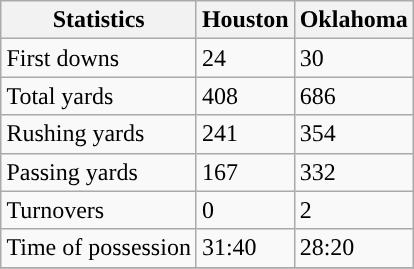<table class="wikitable" style="float: right;">
<tr>
<th>Statistics</th>
<th>Houston</th>
<th>Oklahoma</th>
</tr>
<tr>
<td>First downs</td>
<td>24</td>
<td>30</td>
</tr>
<tr>
<td>Total yards</td>
<td>408</td>
<td>686</td>
</tr>
<tr>
<td>Rushing yards</td>
<td>241</td>
<td>354</td>
</tr>
<tr>
<td>Passing yards</td>
<td>167</td>
<td>332</td>
</tr>
<tr>
<td>Turnovers</td>
<td>0</td>
<td>2</td>
</tr>
<tr>
<td>Time of possession</td>
<td>31:40</td>
<td>28:20</td>
</tr>
<tr>
</tr>
</table>
